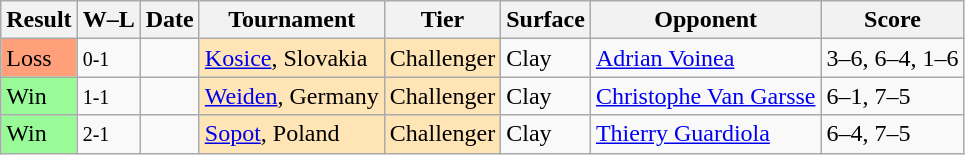<table class="sortable wikitable">
<tr>
<th>Result</th>
<th class="unsortable">W–L</th>
<th>Date</th>
<th>Tournament</th>
<th>Tier</th>
<th>Surface</th>
<th>Opponent</th>
<th class="unsortable">Score</th>
</tr>
<tr>
<td style="background:#ffa07a;">Loss</td>
<td><small>0-1</small></td>
<td></td>
<td style="background:moccasin;"><a href='#'>Kosice</a>, Slovakia</td>
<td style="background:moccasin;">Challenger</td>
<td>Clay</td>
<td> <a href='#'>Adrian Voinea</a></td>
<td>3–6, 6–4, 1–6</td>
</tr>
<tr>
<td style="background:#98fb98;">Win</td>
<td><small>1-1</small></td>
<td></td>
<td style="background:moccasin;"><a href='#'>Weiden</a>, Germany</td>
<td style="background:moccasin;">Challenger</td>
<td>Clay</td>
<td> <a href='#'>Christophe Van Garsse</a></td>
<td>6–1, 7–5</td>
</tr>
<tr>
<td style="background:#98fb98;">Win</td>
<td><small>2-1</small></td>
<td></td>
<td style="background:moccasin;"><a href='#'>Sopot</a>, Poland</td>
<td style="background:moccasin;">Challenger</td>
<td>Clay</td>
<td> <a href='#'>Thierry Guardiola</a></td>
<td>6–4, 7–5</td>
</tr>
</table>
